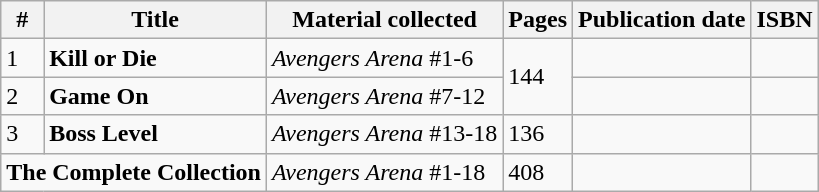<table class="wikitable">
<tr>
<th>#</th>
<th>Title</th>
<th>Material collected</th>
<th>Pages</th>
<th>Publication date</th>
<th>ISBN</th>
</tr>
<tr>
<td>1</td>
<td><strong>Kill or Die</strong></td>
<td><em>Avengers Arena</em> #1-6</td>
<td rowspan="2">144</td>
<td></td>
<td></td>
</tr>
<tr>
<td>2</td>
<td><strong>Game On</strong></td>
<td><em>Avengers Arena</em> #7-12</td>
<td></td>
<td></td>
</tr>
<tr>
<td>3</td>
<td><strong>Boss Level</strong></td>
<td><em>Avengers Arena</em> #13-18</td>
<td>136</td>
<td></td>
<td></td>
</tr>
<tr>
<td colspan="2"><strong>The Complete Collection</strong></td>
<td><em>Avengers Arena</em> #1-18</td>
<td>408</td>
<td></td>
<td></td>
</tr>
</table>
